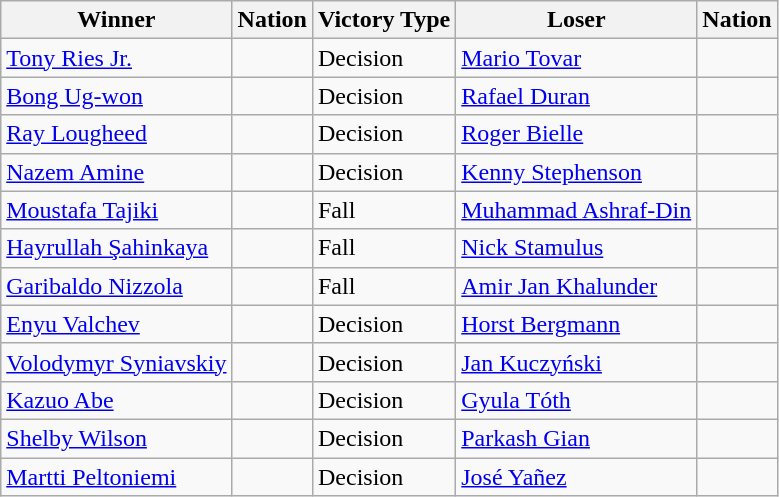<table class="wikitable sortable" style="text-align:left;">
<tr>
<th>Winner</th>
<th>Nation</th>
<th>Victory Type</th>
<th>Loser</th>
<th>Nation</th>
</tr>
<tr>
<td><a href='#'>Tony Ries Jr.</a></td>
<td></td>
<td>Decision</td>
<td><a href='#'>Mario Tovar</a></td>
<td></td>
</tr>
<tr>
<td><a href='#'>Bong Ug-won</a></td>
<td></td>
<td>Decision</td>
<td><a href='#'>Rafael Duran</a></td>
<td></td>
</tr>
<tr>
<td><a href='#'>Ray Lougheed</a></td>
<td></td>
<td>Decision</td>
<td><a href='#'>Roger Bielle</a></td>
<td></td>
</tr>
<tr>
<td><a href='#'>Nazem Amine</a></td>
<td></td>
<td>Decision</td>
<td><a href='#'>Kenny Stephenson</a></td>
<td></td>
</tr>
<tr>
<td><a href='#'>Moustafa Tajiki</a></td>
<td></td>
<td>Fall</td>
<td><a href='#'>Muhammad Ashraf-Din</a></td>
<td></td>
</tr>
<tr>
<td><a href='#'>Hayrullah Şahinkaya</a></td>
<td></td>
<td>Fall</td>
<td><a href='#'>Nick Stamulus</a></td>
<td></td>
</tr>
<tr>
<td><a href='#'>Garibaldo Nizzola</a></td>
<td></td>
<td>Fall</td>
<td><a href='#'>Amir Jan Khalunder</a></td>
<td></td>
</tr>
<tr>
<td><a href='#'>Enyu Valchev</a></td>
<td></td>
<td>Decision</td>
<td><a href='#'>Horst Bergmann</a></td>
<td></td>
</tr>
<tr>
<td><a href='#'>Volodymyr Syniavskiy</a></td>
<td></td>
<td>Decision</td>
<td><a href='#'>Jan Kuczyński</a></td>
<td></td>
</tr>
<tr>
<td><a href='#'>Kazuo Abe</a></td>
<td></td>
<td>Decision</td>
<td><a href='#'>Gyula Tóth</a></td>
<td></td>
</tr>
<tr>
<td><a href='#'>Shelby Wilson</a></td>
<td></td>
<td>Decision</td>
<td><a href='#'>Parkash Gian</a></td>
<td></td>
</tr>
<tr>
<td><a href='#'>Martti Peltoniemi</a></td>
<td></td>
<td>Decision</td>
<td><a href='#'>José Yañez</a></td>
<td></td>
</tr>
</table>
